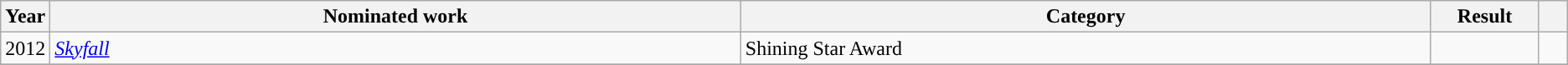<table class="wikitable">
<tr>
<th scope="col" style="width:1em;">Year</th>
<th scope="col" style="width:35em;">Nominated work</th>
<th scope="col" style="width:35em;">Category</th>
<th scope="col" style="width:5em;">Result</th>
<th scope="col" style="width:1em;"></th>
</tr>
<tr>
<td>2012</td>
<td><em><a href='#'>Skyfall</a></em></td>
<td>Shining Star Award</td>
<td></td>
<td></td>
</tr>
<tr>
</tr>
</table>
